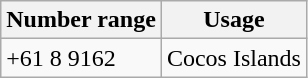<table class="wikitable" border=1>
<tr>
<th>Number range</th>
<th>Usage</th>
</tr>
<tr>
<td>+61 8 9162</td>
<td>Cocos Islands</td>
</tr>
</table>
